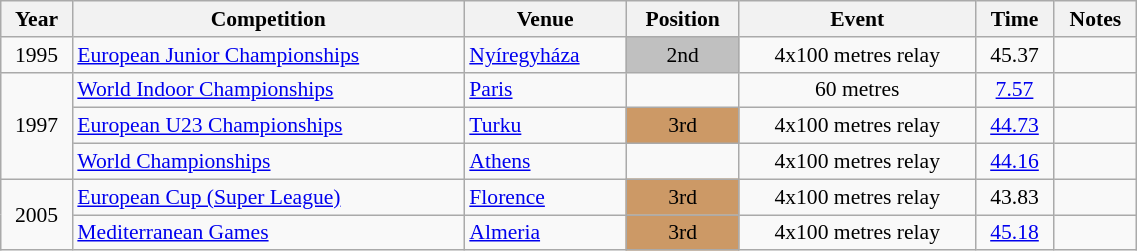<table class="wikitable" width=60% style="font-size:90%; text-align:center;">
<tr>
<th>Year</th>
<th>Competition</th>
<th>Venue</th>
<th>Position</th>
<th>Event</th>
<th>Time</th>
<th>Notes</th>
</tr>
<tr>
<td>1995</td>
<td align=left><a href='#'>European Junior Championships</a></td>
<td align=left> <a href='#'>Nyíregyháza</a></td>
<td bgcolor=silver>2nd</td>
<td>4x100 metres relay</td>
<td>45.37</td>
<td></td>
</tr>
<tr>
<td rowspan=3>1997</td>
<td align=left><a href='#'>World Indoor Championships</a></td>
<td align=left> <a href='#'>Paris</a></td>
<td></td>
<td>60 metres</td>
<td><a href='#'>7.57</a></td>
<td></td>
</tr>
<tr>
<td align=left><a href='#'>European U23 Championships</a></td>
<td align=left> <a href='#'>Turku</a></td>
<td bgcolor=cc9966>3rd</td>
<td>4x100 metres relay</td>
<td><a href='#'>44.73</a></td>
<td></td>
</tr>
<tr>
<td align=left><a href='#'>World Championships</a></td>
<td align=left> <a href='#'>Athens</a></td>
<td></td>
<td>4x100 metres relay</td>
<td><a href='#'>44.16</a></td>
<td></td>
</tr>
<tr>
<td rowspan=2>2005</td>
<td align=left><a href='#'>European Cup (Super League)</a></td>
<td align=left> <a href='#'>Florence</a></td>
<td bgcolor=cc9966>3rd</td>
<td>4x100 metres relay</td>
<td>43.83</td>
<td></td>
</tr>
<tr>
<td align=left><a href='#'>Mediterranean Games</a></td>
<td align=left> <a href='#'>Almeria</a></td>
<td bgcolor=cc9966>3rd</td>
<td>4x100 metres relay</td>
<td><a href='#'>45.18</a></td>
<td></td>
</tr>
</table>
